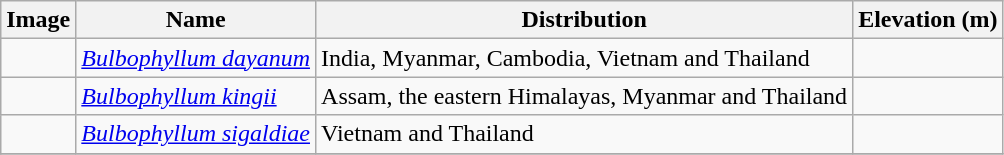<table class="wikitable">
<tr>
<th>Image</th>
<th>Name</th>
<th>Distribution</th>
<th>Elevation (m)</th>
</tr>
<tr>
<td></td>
<td><em><a href='#'>Bulbophyllum dayanum</a></em> </td>
<td>India, Myanmar, Cambodia, Vietnam and Thailand</td>
<td></td>
</tr>
<tr>
<td></td>
<td><em><a href='#'>Bulbophyllum kingii</a></em> </td>
<td>Assam, the eastern Himalayas, Myanmar and Thailand</td>
<td></td>
</tr>
<tr>
<td></td>
<td><em><a href='#'>Bulbophyllum sigaldiae</a></em> </td>
<td>Vietnam and Thailand</td>
<td></td>
</tr>
<tr>
</tr>
</table>
